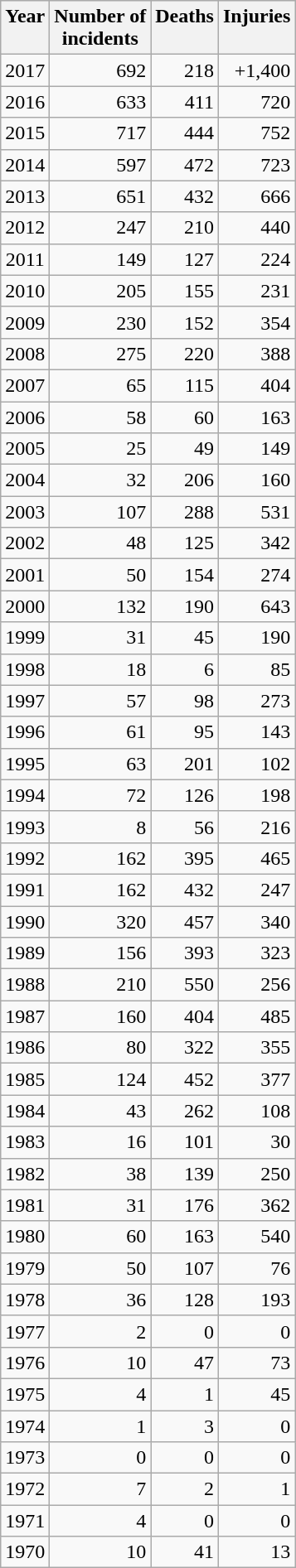<table class="wikitable sortable collapsible collapsed floatright" style="text-align:right">
<tr style="background:#ececec; vertical-align:top;">
<th>Year</th>
<th>Number of<br>incidents</th>
<th>Deaths</th>
<th>Injuries</th>
</tr>
<tr>
<td align=center>2017</td>
<td>692</td>
<td>218</td>
<td>+1,400</td>
</tr>
<tr>
<td align=center>2016</td>
<td>633</td>
<td>411</td>
<td>720</td>
</tr>
<tr>
<td align=center>2015</td>
<td>717</td>
<td>444</td>
<td>752</td>
</tr>
<tr>
<td align=center>2014</td>
<td>597</td>
<td>472</td>
<td>723</td>
</tr>
<tr>
<td align=center>2013</td>
<td>651</td>
<td>432</td>
<td>666</td>
</tr>
<tr>
<td align=center>2012</td>
<td>247</td>
<td>210</td>
<td>440</td>
</tr>
<tr>
<td align=center>2011</td>
<td>149</td>
<td>127</td>
<td>224</td>
</tr>
<tr>
<td align=center>2010</td>
<td>205</td>
<td>155</td>
<td>231</td>
</tr>
<tr>
<td align=center>2009</td>
<td>230</td>
<td>152</td>
<td>354</td>
</tr>
<tr>
<td align=center>2008</td>
<td>275</td>
<td>220</td>
<td>388</td>
</tr>
<tr>
<td align=center>2007</td>
<td>65</td>
<td>115</td>
<td>404</td>
</tr>
<tr>
<td align=center>2006</td>
<td>58</td>
<td>60</td>
<td>163</td>
</tr>
<tr>
<td align=center>2005</td>
<td>25</td>
<td>49</td>
<td>149</td>
</tr>
<tr>
<td align=center>2004</td>
<td>32</td>
<td>206</td>
<td>160</td>
</tr>
<tr>
<td align=center>2003</td>
<td>107</td>
<td>288</td>
<td>531</td>
</tr>
<tr>
<td align=center>2002</td>
<td>48</td>
<td>125</td>
<td>342</td>
</tr>
<tr>
<td align=center>2001</td>
<td>50</td>
<td>154</td>
<td>274</td>
</tr>
<tr>
<td align=center>2000</td>
<td>132</td>
<td>190</td>
<td>643</td>
</tr>
<tr>
<td align=center>1999</td>
<td>31</td>
<td>45</td>
<td>190</td>
</tr>
<tr>
<td align=center>1998</td>
<td>18</td>
<td>6</td>
<td>85</td>
</tr>
<tr>
<td align=center>1997</td>
<td>57</td>
<td>98</td>
<td>273</td>
</tr>
<tr>
<td align=center>1996</td>
<td>61</td>
<td>95</td>
<td>143</td>
</tr>
<tr>
<td align=center>1995</td>
<td>63</td>
<td>201</td>
<td>102</td>
</tr>
<tr>
<td align=center>1994</td>
<td>72</td>
<td>126</td>
<td>198</td>
</tr>
<tr>
<td align=center>1993</td>
<td>8</td>
<td>56</td>
<td>216</td>
</tr>
<tr>
<td align=center>1992</td>
<td>162</td>
<td>395</td>
<td>465</td>
</tr>
<tr>
<td align=center>1991</td>
<td>162</td>
<td>432</td>
<td>247</td>
</tr>
<tr>
<td align=center>1990</td>
<td>320</td>
<td>457</td>
<td>340</td>
</tr>
<tr>
<td align=center>1989</td>
<td>156</td>
<td>393</td>
<td>323</td>
</tr>
<tr>
<td align=center>1988</td>
<td>210</td>
<td>550</td>
<td>256</td>
</tr>
<tr>
<td align=center>1987</td>
<td>160</td>
<td>404</td>
<td>485</td>
</tr>
<tr>
<td align=center>1986</td>
<td>80</td>
<td>322</td>
<td>355</td>
</tr>
<tr>
<td align=center>1985</td>
<td>124</td>
<td>452</td>
<td>377</td>
</tr>
<tr>
<td align=center>1984</td>
<td>43</td>
<td>262</td>
<td>108</td>
</tr>
<tr>
<td align=center>1983</td>
<td>16</td>
<td>101</td>
<td>30</td>
</tr>
<tr>
<td align=center>1982</td>
<td>38</td>
<td>139</td>
<td>250</td>
</tr>
<tr>
<td align=center>1981</td>
<td>31</td>
<td>176</td>
<td>362</td>
</tr>
<tr>
<td align=center>1980</td>
<td>60</td>
<td>163</td>
<td>540</td>
</tr>
<tr>
<td align=center>1979</td>
<td>50</td>
<td>107</td>
<td>76</td>
</tr>
<tr>
<td align=center>1978</td>
<td>36</td>
<td>128</td>
<td>193</td>
</tr>
<tr>
<td align=center>1977</td>
<td>2</td>
<td>0</td>
<td>0</td>
</tr>
<tr>
<td align=center>1976</td>
<td>10</td>
<td>47</td>
<td>73</td>
</tr>
<tr>
<td align=center>1975</td>
<td>4</td>
<td>1</td>
<td>45</td>
</tr>
<tr>
<td align=center>1974</td>
<td>1</td>
<td>3</td>
<td>0</td>
</tr>
<tr>
<td align=center>1973</td>
<td>0</td>
<td>0</td>
<td>0</td>
</tr>
<tr>
<td align=center>1972</td>
<td>7</td>
<td>2</td>
<td>1</td>
</tr>
<tr>
<td align=center>1971</td>
<td>4</td>
<td>0</td>
<td>0</td>
</tr>
<tr>
<td align=center>1970</td>
<td>10</td>
<td>41</td>
<td>13</td>
</tr>
</table>
